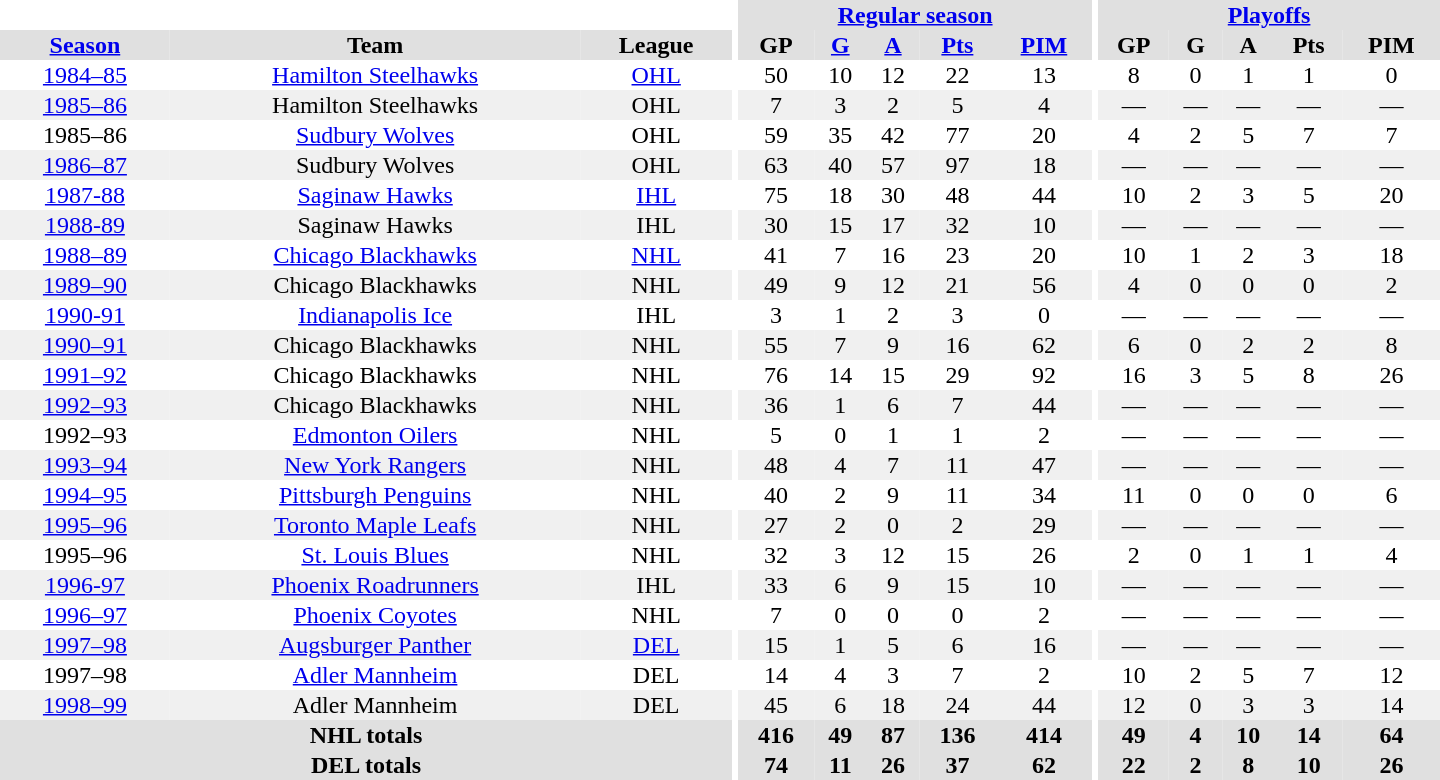<table border="0" cellpadding="1" cellspacing="0" style="text-align:center; width:60em">
<tr bgcolor="#e0e0e0">
<th colspan="3" bgcolor="#ffffff"></th>
<th rowspan="100" bgcolor="#ffffff"></th>
<th colspan="5"><a href='#'>Regular season</a></th>
<th rowspan="100" bgcolor="#ffffff"></th>
<th colspan="5"><a href='#'>Playoffs</a></th>
</tr>
<tr bgcolor="#e0e0e0">
<th><a href='#'>Season</a></th>
<th>Team</th>
<th>League</th>
<th>GP</th>
<th><a href='#'>G</a></th>
<th><a href='#'>A</a></th>
<th><a href='#'>Pts</a></th>
<th><a href='#'>PIM</a></th>
<th>GP</th>
<th>G</th>
<th>A</th>
<th>Pts</th>
<th>PIM</th>
</tr>
<tr>
<td><a href='#'>1984–85</a></td>
<td><a href='#'>Hamilton Steelhawks</a></td>
<td><a href='#'>OHL</a></td>
<td>50</td>
<td>10</td>
<td>12</td>
<td>22</td>
<td>13</td>
<td>8</td>
<td>0</td>
<td>1</td>
<td>1</td>
<td>0</td>
</tr>
<tr bgcolor="#f0f0f0">
<td><a href='#'>1985–86</a></td>
<td>Hamilton Steelhawks</td>
<td>OHL</td>
<td>7</td>
<td>3</td>
<td>2</td>
<td>5</td>
<td>4</td>
<td>—</td>
<td>—</td>
<td>—</td>
<td>—</td>
<td>—</td>
</tr>
<tr>
<td>1985–86</td>
<td><a href='#'>Sudbury Wolves</a></td>
<td>OHL</td>
<td>59</td>
<td>35</td>
<td>42</td>
<td>77</td>
<td>20</td>
<td>4</td>
<td>2</td>
<td>5</td>
<td>7</td>
<td>7</td>
</tr>
<tr bgcolor="#f0f0f0">
<td><a href='#'>1986–87</a></td>
<td>Sudbury Wolves</td>
<td>OHL</td>
<td>63</td>
<td>40</td>
<td>57</td>
<td>97</td>
<td>18</td>
<td>—</td>
<td>—</td>
<td>—</td>
<td>—</td>
<td>—</td>
</tr>
<tr>
<td><a href='#'>1987-88</a></td>
<td><a href='#'>Saginaw Hawks</a></td>
<td><a href='#'>IHL</a></td>
<td>75</td>
<td>18</td>
<td>30</td>
<td>48</td>
<td>44</td>
<td>10</td>
<td>2</td>
<td>3</td>
<td>5</td>
<td>20</td>
</tr>
<tr bgcolor="#f0f0f0">
<td><a href='#'>1988-89</a></td>
<td>Saginaw Hawks</td>
<td>IHL</td>
<td>30</td>
<td>15</td>
<td>17</td>
<td>32</td>
<td>10</td>
<td>—</td>
<td>—</td>
<td>—</td>
<td>—</td>
<td>—</td>
</tr>
<tr>
<td><a href='#'>1988–89</a></td>
<td><a href='#'>Chicago Blackhawks</a></td>
<td><a href='#'>NHL</a></td>
<td>41</td>
<td>7</td>
<td>16</td>
<td>23</td>
<td>20</td>
<td>10</td>
<td>1</td>
<td>2</td>
<td>3</td>
<td>18</td>
</tr>
<tr bgcolor="#f0f0f0">
<td><a href='#'>1989–90</a></td>
<td>Chicago Blackhawks</td>
<td>NHL</td>
<td>49</td>
<td>9</td>
<td>12</td>
<td>21</td>
<td>56</td>
<td>4</td>
<td>0</td>
<td>0</td>
<td>0</td>
<td>2</td>
</tr>
<tr>
<td><a href='#'>1990-91</a></td>
<td><a href='#'>Indianapolis Ice</a></td>
<td>IHL</td>
<td>3</td>
<td>1</td>
<td>2</td>
<td>3</td>
<td>0</td>
<td>—</td>
<td>—</td>
<td>—</td>
<td>—</td>
<td>—</td>
</tr>
<tr bgcolor="#f0f0f0">
<td><a href='#'>1990–91</a></td>
<td>Chicago Blackhawks</td>
<td>NHL</td>
<td>55</td>
<td>7</td>
<td>9</td>
<td>16</td>
<td>62</td>
<td>6</td>
<td>0</td>
<td>2</td>
<td>2</td>
<td>8</td>
</tr>
<tr>
<td><a href='#'>1991–92</a></td>
<td>Chicago Blackhawks</td>
<td>NHL</td>
<td>76</td>
<td>14</td>
<td>15</td>
<td>29</td>
<td>92</td>
<td>16</td>
<td>3</td>
<td>5</td>
<td>8</td>
<td>26</td>
</tr>
<tr bgcolor="#f0f0f0">
<td><a href='#'>1992–93</a></td>
<td>Chicago Blackhawks</td>
<td>NHL</td>
<td>36</td>
<td>1</td>
<td>6</td>
<td>7</td>
<td>44</td>
<td>—</td>
<td>—</td>
<td>—</td>
<td>—</td>
<td>—</td>
</tr>
<tr>
<td>1992–93</td>
<td><a href='#'>Edmonton Oilers</a></td>
<td>NHL</td>
<td>5</td>
<td>0</td>
<td>1</td>
<td>1</td>
<td>2</td>
<td>—</td>
<td>—</td>
<td>—</td>
<td>—</td>
<td>—</td>
</tr>
<tr bgcolor="#f0f0f0">
<td><a href='#'>1993–94</a></td>
<td><a href='#'>New York Rangers</a></td>
<td>NHL</td>
<td>48</td>
<td>4</td>
<td>7</td>
<td>11</td>
<td>47</td>
<td>—</td>
<td>—</td>
<td>—</td>
<td>—</td>
<td>—</td>
</tr>
<tr>
<td><a href='#'>1994–95</a></td>
<td><a href='#'>Pittsburgh Penguins</a></td>
<td>NHL</td>
<td>40</td>
<td>2</td>
<td>9</td>
<td>11</td>
<td>34</td>
<td>11</td>
<td>0</td>
<td>0</td>
<td>0</td>
<td>6</td>
</tr>
<tr bgcolor="#f0f0f0">
<td><a href='#'>1995–96</a></td>
<td><a href='#'>Toronto Maple Leafs</a></td>
<td>NHL</td>
<td>27</td>
<td>2</td>
<td>0</td>
<td>2</td>
<td>29</td>
<td>—</td>
<td>—</td>
<td>—</td>
<td>—</td>
<td>—</td>
</tr>
<tr>
<td>1995–96</td>
<td><a href='#'>St. Louis Blues</a></td>
<td>NHL</td>
<td>32</td>
<td>3</td>
<td>12</td>
<td>15</td>
<td>26</td>
<td>2</td>
<td>0</td>
<td>1</td>
<td>1</td>
<td>4</td>
</tr>
<tr bgcolor="#f0f0f0">
<td><a href='#'>1996-97</a></td>
<td><a href='#'>Phoenix Roadrunners</a></td>
<td>IHL</td>
<td>33</td>
<td>6</td>
<td>9</td>
<td>15</td>
<td>10</td>
<td>—</td>
<td>—</td>
<td>—</td>
<td>—</td>
<td>—</td>
</tr>
<tr>
<td><a href='#'>1996–97</a></td>
<td><a href='#'>Phoenix Coyotes</a></td>
<td>NHL</td>
<td>7</td>
<td>0</td>
<td>0</td>
<td>0</td>
<td>2</td>
<td>—</td>
<td>—</td>
<td>—</td>
<td>—</td>
<td>—</td>
</tr>
<tr bgcolor="#f0f0f0">
<td><a href='#'>1997–98</a></td>
<td><a href='#'>Augsburger Panther</a></td>
<td><a href='#'>DEL</a></td>
<td>15</td>
<td>1</td>
<td>5</td>
<td>6</td>
<td>16</td>
<td>—</td>
<td>—</td>
<td>—</td>
<td>—</td>
<td>—</td>
</tr>
<tr>
<td>1997–98</td>
<td><a href='#'>Adler Mannheim</a></td>
<td>DEL</td>
<td>14</td>
<td>4</td>
<td>3</td>
<td>7</td>
<td>2</td>
<td>10</td>
<td>2</td>
<td>5</td>
<td>7</td>
<td>12</td>
</tr>
<tr bgcolor="#f0f0f0">
<td><a href='#'>1998–99</a></td>
<td>Adler Mannheim</td>
<td>DEL</td>
<td>45</td>
<td>6</td>
<td>18</td>
<td>24</td>
<td>44</td>
<td>12</td>
<td>0</td>
<td>3</td>
<td>3</td>
<td>14</td>
</tr>
<tr bgcolor="#e0e0e0">
<th colspan="3">NHL totals</th>
<th>416</th>
<th>49</th>
<th>87</th>
<th>136</th>
<th>414</th>
<th>49</th>
<th>4</th>
<th>10</th>
<th>14</th>
<th>64</th>
</tr>
<tr bgcolor="#e0e0e0">
<th colspan="3">DEL totals</th>
<th>74</th>
<th>11</th>
<th>26</th>
<th>37</th>
<th>62</th>
<th>22</th>
<th>2</th>
<th>8</th>
<th>10</th>
<th>26</th>
</tr>
</table>
